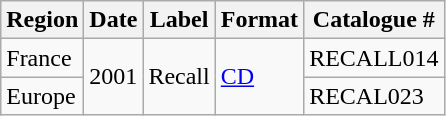<table class="wikitable">
<tr>
<th>Region</th>
<th>Date</th>
<th>Label</th>
<th>Format</th>
<th>Catalogue #</th>
</tr>
<tr>
<td>France</td>
<td rowspan="2">2001</td>
<td rowspan="2">Recall</td>
<td rowspan="2"><a href='#'>CD</a></td>
<td>RECALL014</td>
</tr>
<tr>
<td>Europe</td>
<td>RECAL023</td>
</tr>
</table>
